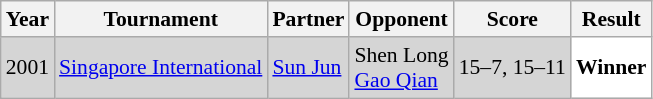<table class="sortable wikitable" style="font-size: 90%;">
<tr>
<th>Year</th>
<th>Tournament</th>
<th>Partner</th>
<th>Opponent</th>
<th>Score</th>
<th>Result</th>
</tr>
<tr style="background:#D5D5D5">
<td align="center">2001</td>
<td align="left"><a href='#'>Singapore International</a></td>
<td align="left"> <a href='#'>Sun Jun</a></td>
<td align="left"> Shen Long <br>  <a href='#'>Gao Qian</a></td>
<td align="left">15–7, 15–11</td>
<td style="text-align:left; background:white"> <strong>Winner</strong></td>
</tr>
</table>
